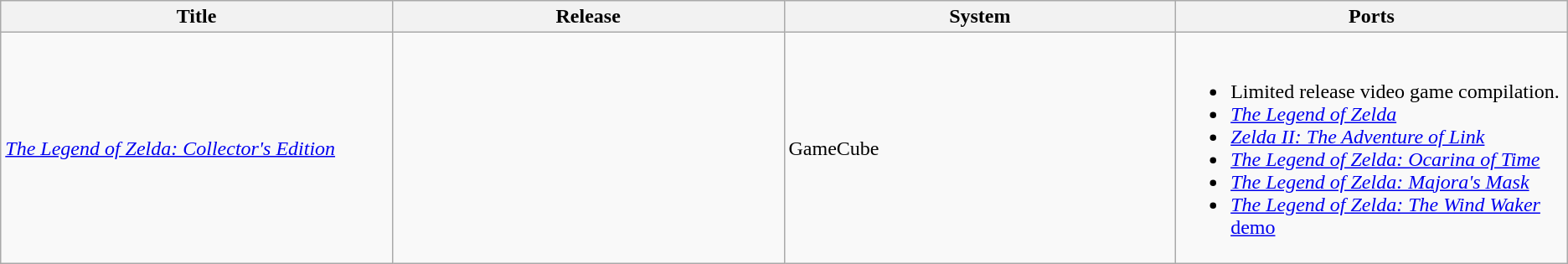<table class="wikitable">
<tr>
<th width=25%>Title</th>
<th width=25%>Release</th>
<th width=25%>System</th>
<th width=25%>Ports</th>
</tr>
<tr>
<td><em><a href='#'>The Legend of Zelda: Collector's Edition</a></em></td>
<td></td>
<td>GameCube</td>
<td><br><ul><li>Limited release video game compilation.</li><li><em><a href='#'>The Legend of Zelda</a></em></li><li><em><a href='#'>Zelda II: The Adventure of Link</a></em></li><li><em><a href='#'>The Legend of Zelda: Ocarina of Time</a></em></li><li><em><a href='#'>The Legend of Zelda: Majora's Mask</a></em></li><li><em><a href='#'>The Legend of Zelda: The Wind Waker</a></em> <a href='#'>demo</a></li></ul></td>
</tr>
</table>
